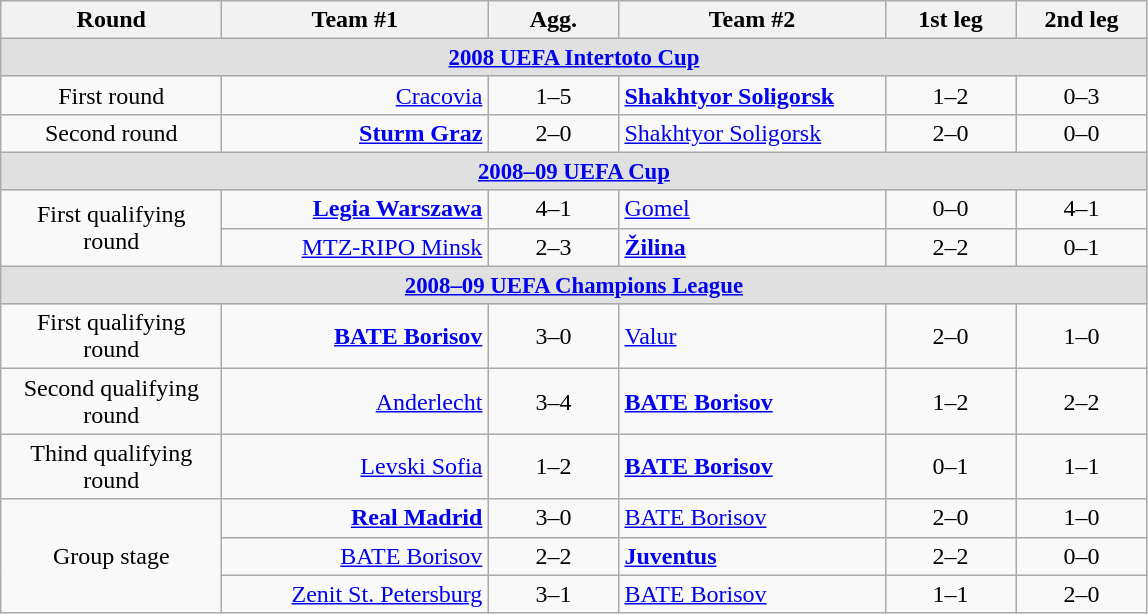<table class="wikitable">
<tr>
<th width="140">Round</th>
<th width="170">Team #1</th>
<th width="80">Agg.</th>
<th width="170">Team #2</th>
<th width="80">1st leg</th>
<th width="80">2nd leg</th>
</tr>
<tr style="background:#E0E0E0; font-size:95%">
<td colspan="6" style="text-align:center"><strong><a href='#'>2008 UEFA Intertoto Cup</a></strong></td>
</tr>
<tr>
<td style="text-align:center">First round</td>
<td style="text-align:right"><a href='#'>Cracovia</a> </td>
<td style="text-align:center">1–5</td>
<td> <strong><a href='#'>Shakhtyor Soligorsk</a></strong></td>
<td style="text-align:center">1–2</td>
<td style="text-align:center">0–3</td>
</tr>
<tr>
<td style="text-align:center">Second round</td>
<td style="text-align:right"><strong><a href='#'>Sturm Graz</a></strong> </td>
<td style="text-align:center">2–0</td>
<td> <a href='#'>Shakhtyor Soligorsk</a></td>
<td style="text-align:center">2–0</td>
<td style="text-align:center">0–0</td>
</tr>
<tr style="background:#E0E0E0; font-size:95%">
<td colspan="6" style="text-align:center"><strong><a href='#'>2008–09 UEFA Cup</a></strong></td>
</tr>
<tr>
<td style="text-align:center" rowspan="2">First qualifying round</td>
<td style="text-align:right"><strong><a href='#'>Legia Warszawa</a></strong> </td>
<td style="text-align:center">4–1</td>
<td> <a href='#'>Gomel</a></td>
<td style="text-align:center">0–0</td>
<td style="text-align:center">4–1</td>
</tr>
<tr>
<td style="text-align:right"><a href='#'>MTZ-RIPO Minsk</a> </td>
<td style="text-align:center">2–3</td>
<td> <strong><a href='#'>Žilina</a></strong></td>
<td style="text-align:center">2–2</td>
<td style="text-align:center">0–1</td>
</tr>
<tr style="background:#E0E0E0; font-size:95%">
<td colspan="6" style="text-align:center"><strong><a href='#'>2008–09 UEFA Champions League</a></strong></td>
</tr>
<tr>
<td style="text-align:center">First qualifying round</td>
<td style="text-align:right"><strong><a href='#'>BATE Borisov</a></strong> </td>
<td style="text-align:center">3–0</td>
<td> <a href='#'>Valur</a></td>
<td style="text-align:center">2–0</td>
<td style="text-align:center">1–0</td>
</tr>
<tr>
<td style="text-align:center">Second qualifying round</td>
<td style="text-align:right"><a href='#'>Anderlecht</a> </td>
<td style="text-align:center">3–4</td>
<td> <strong><a href='#'>BATE Borisov</a></strong></td>
<td style="text-align:center">1–2</td>
<td style="text-align:center">2–2</td>
</tr>
<tr>
<td style="text-align:center">Thind qualifying round</td>
<td style="text-align:right"><a href='#'>Levski Sofia</a> </td>
<td style="text-align:center">1–2</td>
<td> <strong><a href='#'>BATE Borisov</a></strong></td>
<td style="text-align:center">0–1</td>
<td style="text-align:center">1–1</td>
</tr>
<tr>
<td style="text-align:center" rowspan="3">Group stage</td>
<td style="text-align:right"><strong><a href='#'>Real Madrid</a></strong> </td>
<td style="text-align:center">3–0</td>
<td> <a href='#'>BATE Borisov</a></td>
<td style="text-align:center">2–0</td>
<td style="text-align:center">1–0</td>
</tr>
<tr>
<td style="text-align:right"><a href='#'>BATE Borisov</a> </td>
<td style="text-align:center">2–2</td>
<td> <strong><a href='#'>Juventus</a></strong></td>
<td style="text-align:center">2–2</td>
<td style="text-align:center">0–0</td>
</tr>
<tr>
<td style="text-align:right"><a href='#'>Zenit St. Petersburg</a> </td>
<td style="text-align:center">3–1</td>
<td> <a href='#'>BATE Borisov</a></td>
<td style="text-align:center">1–1</td>
<td style="text-align:center">2–0</td>
</tr>
</table>
